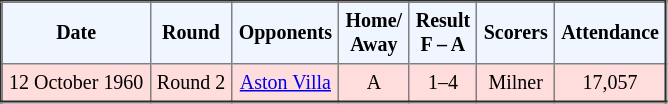<table border="2" cellpadding="4" style="border-collapse:collapse; text-align:center; font-size:smaller;">
<tr style="background:#f0f6ff;">
<th><strong>Date</strong></th>
<th><strong>Round</strong></th>
<th><strong>Opponents</strong></th>
<th><strong>Home/<br>Away</strong></th>
<th><strong>Result<br>F – A</strong></th>
<th><strong>Scorers</strong></th>
<th><strong>Attendance</strong></th>
</tr>
<tr style="background:#fdd;">
<td>12 October 1960</td>
<td>Round 2</td>
<td><a href='#'>Aston Villa</a></td>
<td>A</td>
<td>1–4</td>
<td>Milner</td>
<td>17,057</td>
</tr>
</table>
